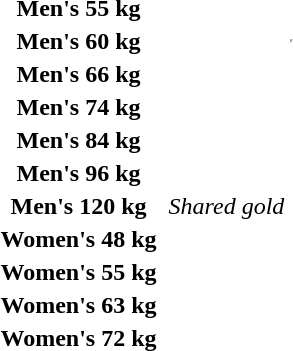<table>
<tr valign="top">
<th scope="row" rowspan=2>Men's 55 kg<br></th>
<td rowspan=2></td>
<td rowspan=2></td>
<td></td>
</tr>
<tr>
<td></td>
</tr>
<tr valign="top">
<th scope="row">Men's 60 kg<br></th>
<td></td>
<td></td>
<td><hr></td>
</tr>
<tr valign="top">
<th scope="row" rowspan=2>Men's 66 kg<br></th>
<td rowspan=2></td>
<td rowspan=2></td>
<td></td>
</tr>
<tr>
<td></td>
</tr>
<tr valign="top">
<th scope="row" rowspan=2>Men's 74 kg<br></th>
<td rowspan=2></td>
<td rowspan=2></td>
<td></td>
</tr>
<tr>
<td></td>
</tr>
<tr valign="top">
<th scope="row" rowspan=2>Men's 84 kg<br></th>
<td rowspan=2></td>
<td rowspan=2></td>
<td></td>
</tr>
<tr>
<td></td>
</tr>
<tr valign="top">
<th scope="row" rowspan=2>Men's 96 kg<br></th>
<td rowspan=2></td>
<td rowspan=2></td>
<td></td>
</tr>
<tr>
<td></td>
</tr>
<tr valign="top">
<th scope="row" rowspan=2>Men's 120 kg<br></th>
<td></td>
<td rowspan=2><em>Shared gold</em></td>
<td></td>
</tr>
<tr>
<td></td>
<td></td>
</tr>
<tr valign="top">
<th scope="row" rowspan=2>Women's 48 kg<br></th>
<td rowspan=2></td>
<td rowspan=2></td>
<td></td>
</tr>
<tr>
<td></td>
</tr>
<tr valign="top">
<th scope="row" rowspan=2>Women's 55 kg<br></th>
<td rowspan=2></td>
<td rowspan=2></td>
<td></td>
</tr>
<tr>
<td></td>
</tr>
<tr valign="top">
<th scope="row" rowspan=2>Women's 63 kg<br></th>
<td rowspan=2></td>
<td rowspan=2></td>
<td></td>
</tr>
<tr>
<td></td>
</tr>
<tr valign="top">
<th scope="row" rowspan=2>Women's 72 kg<br></th>
<td rowspan=2></td>
<td rowspan=2></td>
<td></td>
</tr>
<tr>
<td></td>
</tr>
</table>
